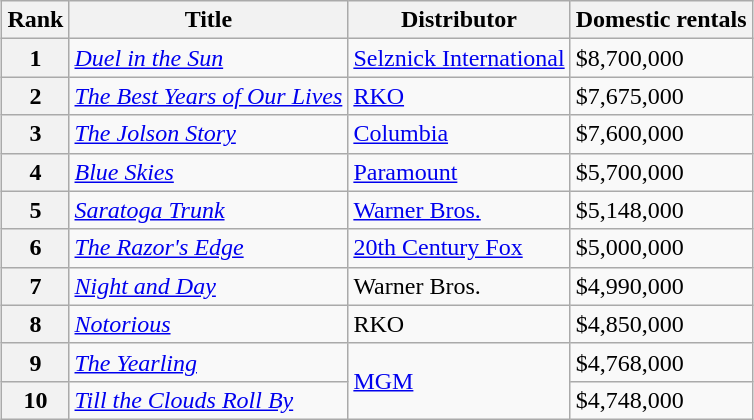<table class="wikitable sortable" style="margin:auto; margin:auto;">
<tr>
<th>Rank</th>
<th>Title</th>
<th>Distributor</th>
<th>Domestic rentals</th>
</tr>
<tr>
<th style="text-align:center;"><strong>1</strong></th>
<td><em><a href='#'>Duel in the Sun</a></em></td>
<td><a href='#'>Selznick International</a></td>
<td>$8,700,000</td>
</tr>
<tr>
<th style="text-align:center;"><strong>2</strong></th>
<td><em><a href='#'>The Best Years of Our Lives</a></em></td>
<td><a href='#'>RKO</a></td>
<td>$7,675,000</td>
</tr>
<tr>
<th style="text-align:center;"><strong>3</strong></th>
<td><em><a href='#'>The Jolson Story</a></em></td>
<td><a href='#'>Columbia</a></td>
<td>$7,600,000</td>
</tr>
<tr>
<th style="text-align:center;"><strong>4</strong></th>
<td><em><a href='#'>Blue Skies</a></em></td>
<td><a href='#'>Paramount</a></td>
<td>$5,700,000</td>
</tr>
<tr>
<th style="text-align:center;"><strong>5</strong></th>
<td><em><a href='#'>Saratoga Trunk</a></em></td>
<td><a href='#'>Warner Bros.</a></td>
<td>$5,148,000</td>
</tr>
<tr>
<th style="text-align:center;"><strong>6</strong></th>
<td><em><a href='#'>The Razor's Edge</a></em></td>
<td><a href='#'>20th Century Fox</a></td>
<td>$5,000,000</td>
</tr>
<tr>
<th style="text-align:center;"><strong>7</strong></th>
<td><em><a href='#'>Night and Day</a></em></td>
<td>Warner Bros.</td>
<td>$4,990,000</td>
</tr>
<tr>
<th style="text-align:center;"><strong>8</strong></th>
<td><em><a href='#'>Notorious</a></em></td>
<td>RKO</td>
<td>$4,850,000</td>
</tr>
<tr>
<th style="text-align:center;"><strong>9</strong></th>
<td><em><a href='#'>The Yearling</a></em></td>
<td rowspan="2"><a href='#'>MGM</a></td>
<td>$4,768,000</td>
</tr>
<tr>
<th style="text-align:center;"><strong>10</strong></th>
<td><em><a href='#'>Till the Clouds Roll By</a></em></td>
<td>$4,748,000</td>
</tr>
</table>
